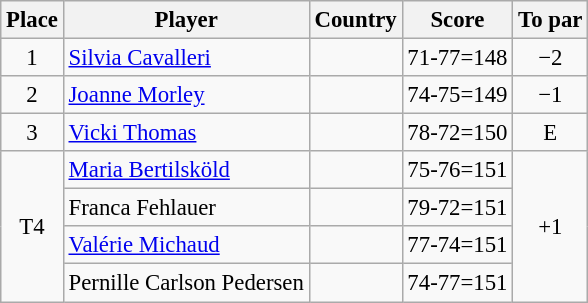<table class="wikitable" style="font-size:95%;">
<tr>
<th>Place</th>
<th>Player</th>
<th>Country</th>
<th>Score</th>
<th>To par</th>
</tr>
<tr>
<td align="center">1</td>
<td><a href='#'>Silvia Cavalleri</a></td>
<td></td>
<td align="center">71-77=148</td>
<td align="center">−2</td>
</tr>
<tr>
<td align="center">2</td>
<td><a href='#'>Joanne Morley</a></td>
<td></td>
<td align="center">74-75=149</td>
<td align="center">−1</td>
</tr>
<tr>
<td align="center">3</td>
<td><a href='#'>Vicki Thomas</a></td>
<td></td>
<td align="center">78-72=150</td>
<td align="center">E</td>
</tr>
<tr>
<td rowspan="4" align="center">T4</td>
<td><a href='#'>Maria Bertilsköld</a></td>
<td></td>
<td align="center">75-76=151</td>
<td rowspan="4" align="center">+1</td>
</tr>
<tr>
<td>Franca Fehlauer</td>
<td></td>
<td align="center">79-72=151</td>
</tr>
<tr>
<td><a href='#'>Valérie Michaud</a></td>
<td></td>
<td align="center">77-74=151</td>
</tr>
<tr>
<td>Pernille Carlson Pedersen</td>
<td></td>
<td align="center">74-77=151</td>
</tr>
</table>
